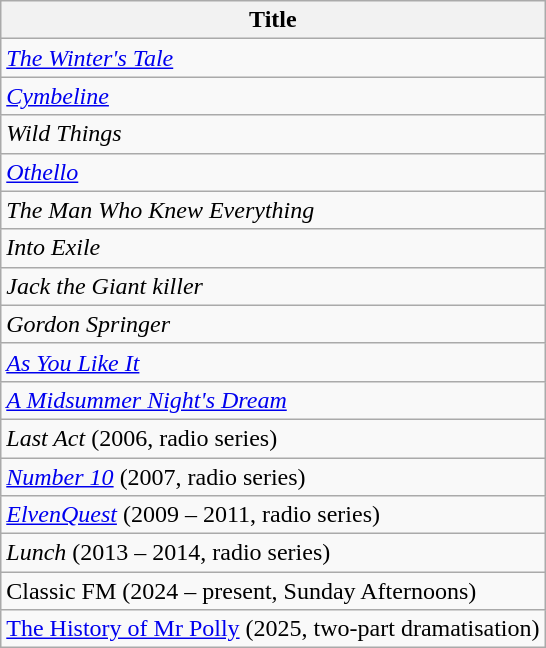<table class="wikitable sortable">
<tr>
<th>Title</th>
</tr>
<tr>
<td><em><a href='#'>The Winter's Tale</a></em></td>
</tr>
<tr>
<td><em><a href='#'>Cymbeline</a></em></td>
</tr>
<tr>
<td><em>Wild Things</em></td>
</tr>
<tr>
<td><em><a href='#'>Othello</a></em></td>
</tr>
<tr>
<td><em>The Man Who Knew Everything</em></td>
</tr>
<tr>
<td><em>Into Exile</em></td>
</tr>
<tr>
<td><em>Jack the Giant killer</em></td>
</tr>
<tr>
<td><em>Gordon Springer</em></td>
</tr>
<tr>
<td><em><a href='#'>As You Like It</a></em></td>
</tr>
<tr>
<td><em><a href='#'>A Midsummer Night's Dream</a></em></td>
</tr>
<tr>
<td><em>Last Act</em> (2006, radio series)</td>
</tr>
<tr>
<td><em><a href='#'>Number 10</a></em> (2007, radio series)</td>
</tr>
<tr>
<td><em><a href='#'>ElvenQuest</a></em> (2009 – 2011, radio series)</td>
</tr>
<tr>
<td><em>Lunch</em> (2013 – 2014, radio series)</td>
</tr>
<tr>
<td>Classic FM (2024 – present, Sunday Afternoons)</td>
</tr>
<tr>
<td><a href='#'>The History of Mr Polly</a> (2025, two-part dramatisation)</td>
</tr>
</table>
